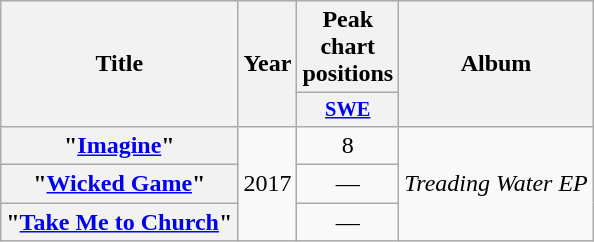<table class="wikitable plainrowheaders" style="text-align:center;">
<tr>
<th scope="col" rowspan="2">Title</th>
<th scope="col" rowspan="2">Year</th>
<th scope="col" colspan="1">Peak chart positions</th>
<th scope="col" rowspan="2">Album</th>
</tr>
<tr>
<th scope="col" style="width:3em;font-size:85%;"><a href='#'>SWE</a><br></th>
</tr>
<tr>
<th scope="row">"<a href='#'>Imagine</a>"</th>
<td rowspan="3">2017</td>
<td>8</td>
<td rowspan="3"><em>Treading Water EP</em></td>
</tr>
<tr>
<th scope="row">"<a href='#'>Wicked Game</a>"</th>
<td>—</td>
</tr>
<tr>
<th scope="row">"<a href='#'>Take Me to Church</a>"</th>
<td>—</td>
</tr>
</table>
